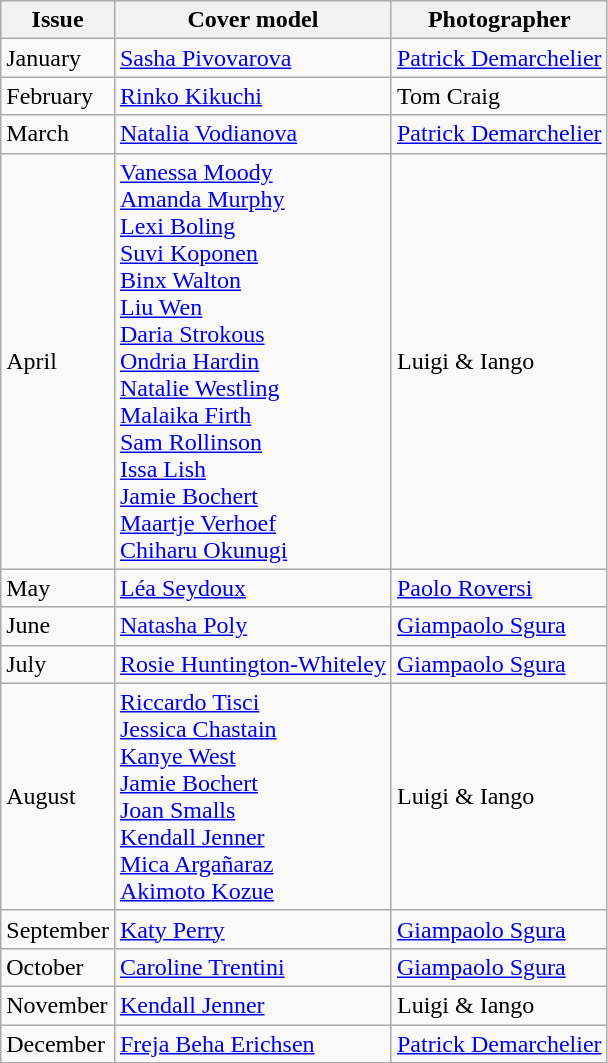<table class="sortable wikitable">
<tr>
<th>Issue</th>
<th>Cover model</th>
<th>Photographer</th>
</tr>
<tr>
<td>January</td>
<td><a href='#'>Sasha Pivovarova</a></td>
<td><a href='#'>Patrick Demarchelier</a></td>
</tr>
<tr>
<td>February</td>
<td><a href='#'>Rinko Kikuchi</a></td>
<td>Tom Craig</td>
</tr>
<tr>
<td>March</td>
<td><a href='#'>Natalia Vodianova</a></td>
<td><a href='#'>Patrick Demarchelier</a></td>
</tr>
<tr>
<td>April</td>
<td><a href='#'>Vanessa Moody</a><br><a href='#'>Amanda Murphy</a><br><a href='#'>Lexi Boling</a><br><a href='#'>Suvi Koponen</a><br><a href='#'>Binx Walton</a><br><a href='#'>Liu Wen</a><br><a href='#'>Daria Strokous</a><br> <a href='#'>Ondria Hardin</a><br><a href='#'>Natalie Westling</a><br><a href='#'>Malaika Firth</a><br><a href='#'>Sam Rollinson</a><br><a href='#'>Issa Lish</a><br><a href='#'>Jamie Bochert</a><br><a href='#'>Maartje Verhoef</a><br><a href='#'>Chiharu Okunugi</a></td>
<td>Luigi & Iango</td>
</tr>
<tr>
<td>May</td>
<td><a href='#'>Léa Seydoux</a></td>
<td><a href='#'>Paolo Roversi</a></td>
</tr>
<tr>
<td>June</td>
<td><a href='#'>Natasha Poly</a></td>
<td><a href='#'>Giampaolo Sgura</a></td>
</tr>
<tr>
<td>July</td>
<td><a href='#'>Rosie Huntington-Whiteley</a></td>
<td><a href='#'>Giampaolo Sgura</a></td>
</tr>
<tr>
<td>August</td>
<td><a href='#'>Riccardo Tisci</a><br><a href='#'>Jessica Chastain</a><br><a href='#'>Kanye West</a><br><a href='#'>Jamie Bochert</a><br><a href='#'>Joan Smalls</a><br><a href='#'>Kendall Jenner</a><br><a href='#'>Mica Argañaraz</a><br><a href='#'>Akimoto Kozue</a></td>
<td>Luigi & Iango</td>
</tr>
<tr>
<td>September</td>
<td><a href='#'>Katy Perry</a></td>
<td><a href='#'>Giampaolo Sgura</a></td>
</tr>
<tr>
<td>October</td>
<td><a href='#'>Caroline Trentini</a></td>
<td><a href='#'>Giampaolo Sgura</a></td>
</tr>
<tr>
<td>November</td>
<td><a href='#'>Kendall Jenner</a></td>
<td>Luigi & Iango</td>
</tr>
<tr>
<td>December</td>
<td><a href='#'>Freja Beha Erichsen</a></td>
<td><a href='#'>Patrick Demarchelier</a></td>
</tr>
</table>
